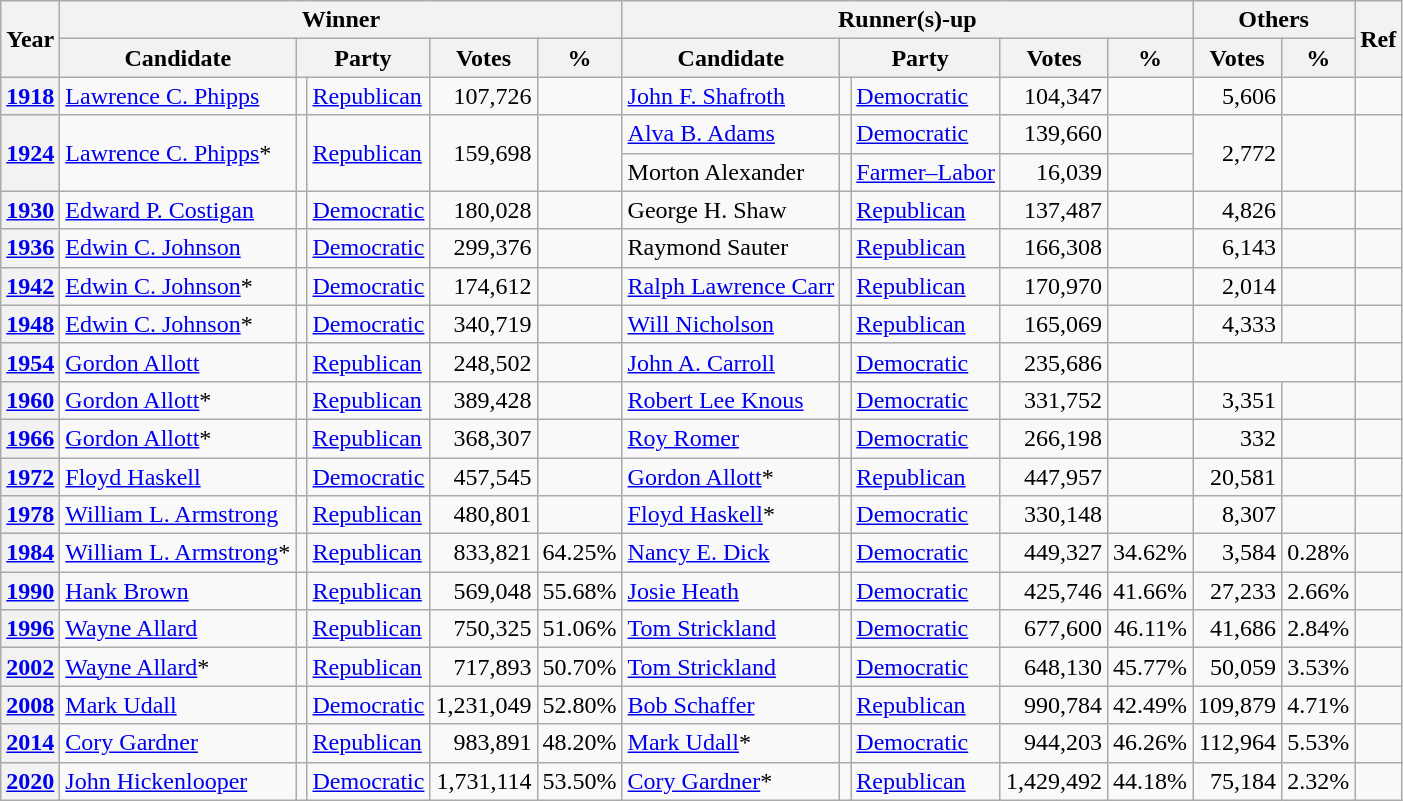<table class=wikitable style=text-align:right>
<tr>
<th rowspan=2>Year</th>
<th colspan=5>Winner</th>
<th colspan=5>Runner(s)-up</th>
<th colspan=2>Others</th>
<th rowspan=2>Ref</th>
</tr>
<tr>
<th>Candidate</th>
<th colspan=2>Party</th>
<th>Votes</th>
<th>%</th>
<th>Candidate</th>
<th colspan=2>Party</th>
<th>Votes</th>
<th>%</th>
<th>Votes</th>
<th>%</th>
</tr>
<tr>
<th><a href='#'>1918</a></th>
<td align=left><a href='#'>Lawrence C. Phipps</a></td>
<td style=background:></td>
<td align=left><a href='#'>Republican</a></td>
<td>107,726</td>
<td></td>
<td align=left><a href='#'>John F. Shafroth</a></td>
<td style=background:></td>
<td align=left><a href='#'>Democratic</a></td>
<td>104,347</td>
<td></td>
<td>5,606</td>
<td></td>
<td align=center></td>
</tr>
<tr>
<th rowspan=2><a href='#'>1924</a></th>
<td rowspan=2 align=left><a href='#'>Lawrence C. Phipps</a>*</td>
<td rowspan=2 style=background:></td>
<td rowspan=2 align=left><a href='#'>Republican</a></td>
<td rowspan=2>159,698</td>
<td rowspan=2></td>
<td align=left><a href='#'>Alva B. Adams</a></td>
<td style=background:></td>
<td align=left><a href='#'>Democratic</a></td>
<td>139,660</td>
<td></td>
<td rowspan=2>2,772</td>
<td rowspan=2></td>
<td rowspan=2 align=center></td>
</tr>
<tr>
<td align=left>Morton Alexander</td>
<td style=background:></td>
<td align=left><a href='#'>Farmer–Labor</a></td>
<td>16,039</td>
<td></td>
</tr>
<tr>
<th><a href='#'>1930</a></th>
<td align=left><a href='#'>Edward P. Costigan</a></td>
<td style=background:></td>
<td align=left><a href='#'>Democratic</a></td>
<td>180,028</td>
<td></td>
<td align=left>George H. Shaw</td>
<td style=background:></td>
<td align=left><a href='#'>Republican</a></td>
<td>137,487</td>
<td></td>
<td>4,826</td>
<td></td>
<td align=center></td>
</tr>
<tr>
<th><a href='#'>1936</a></th>
<td align=left><a href='#'>Edwin C. Johnson</a></td>
<td style=background:></td>
<td align=left><a href='#'>Democratic</a></td>
<td>299,376</td>
<td></td>
<td align=left>Raymond Sauter</td>
<td style=background:></td>
<td align=left><a href='#'>Republican</a></td>
<td>166,308</td>
<td></td>
<td>6,143</td>
<td></td>
<td align=center></td>
</tr>
<tr>
<th><a href='#'>1942</a></th>
<td align=left><a href='#'>Edwin C. Johnson</a>*</td>
<td style=background:></td>
<td align=left><a href='#'>Democratic</a></td>
<td>174,612</td>
<td></td>
<td align=left><a href='#'>Ralph Lawrence Carr</a></td>
<td style=background:></td>
<td align=left><a href='#'>Republican</a></td>
<td>170,970</td>
<td></td>
<td>2,014</td>
<td></td>
<td align=center></td>
</tr>
<tr>
<th><a href='#'>1948</a></th>
<td align=left><a href='#'>Edwin C. Johnson</a>*</td>
<td style=background:></td>
<td align=left><a href='#'>Democratic</a></td>
<td>340,719</td>
<td></td>
<td align=left><a href='#'>Will Nicholson</a></td>
<td style=background:></td>
<td align=left><a href='#'>Republican</a></td>
<td>165,069</td>
<td></td>
<td>4,333</td>
<td></td>
<td align=center></td>
</tr>
<tr>
<th><a href='#'>1954</a></th>
<td align=left><a href='#'>Gordon Allott</a></td>
<td style=background:></td>
<td align=left><a href='#'>Republican</a></td>
<td>248,502</td>
<td></td>
<td align=left><a href='#'>John A. Carroll</a></td>
<td style=background:></td>
<td align=left><a href='#'>Democratic</a></td>
<td>235,686</td>
<td></td>
<td colspan=2></td>
<td align=center></td>
</tr>
<tr>
<th><a href='#'>1960</a></th>
<td align=left><a href='#'>Gordon Allott</a>*</td>
<td style=background:></td>
<td align=left><a href='#'>Republican</a></td>
<td>389,428</td>
<td></td>
<td align=left><a href='#'>Robert Lee Knous</a></td>
<td style=background:></td>
<td align=left><a href='#'>Democratic</a></td>
<td>331,752</td>
<td></td>
<td>3,351</td>
<td></td>
<td align=center></td>
</tr>
<tr>
<th><a href='#'>1966</a></th>
<td align=left><a href='#'>Gordon Allott</a>*</td>
<td style=background:></td>
<td align=left><a href='#'>Republican</a></td>
<td>368,307</td>
<td></td>
<td align=left><a href='#'>Roy Romer</a></td>
<td style=background:></td>
<td align=left><a href='#'>Democratic</a></td>
<td>266,198</td>
<td></td>
<td>332</td>
<td></td>
<td align=center></td>
</tr>
<tr>
<th><a href='#'>1972</a></th>
<td align=left><a href='#'>Floyd Haskell</a></td>
<td style=background:></td>
<td align=left><a href='#'>Democratic</a></td>
<td>457,545</td>
<td></td>
<td align=left><a href='#'>Gordon Allott</a>*</td>
<td style=background:></td>
<td align=left><a href='#'>Republican</a></td>
<td>447,957</td>
<td></td>
<td>20,581</td>
<td></td>
<td align=center></td>
</tr>
<tr>
<th><a href='#'>1978</a></th>
<td align=left><a href='#'>William L. Armstrong</a></td>
<td style=background:></td>
<td align=left><a href='#'>Republican</a></td>
<td>480,801</td>
<td></td>
<td align=left><a href='#'>Floyd Haskell</a>*</td>
<td style=background:></td>
<td align=left><a href='#'>Democratic</a></td>
<td>330,148</td>
<td></td>
<td>8,307</td>
<td></td>
<td align=center></td>
</tr>
<tr>
<th><a href='#'>1984</a></th>
<td align=left><a href='#'>William L. Armstrong</a>*</td>
<td style=background:></td>
<td align=left><a href='#'>Republican</a></td>
<td>833,821</td>
<td>64.25%</td>
<td align=left><a href='#'>Nancy E. Dick</a></td>
<td style=background:></td>
<td align=left><a href='#'>Democratic</a></td>
<td>449,327</td>
<td>34.62%</td>
<td>3,584</td>
<td>0.28%</td>
<td align=center></td>
</tr>
<tr>
<th><a href='#'>1990</a></th>
<td align=left><a href='#'>Hank Brown</a></td>
<td style=background:></td>
<td align=left><a href='#'>Republican</a></td>
<td>569,048</td>
<td>55.68%</td>
<td align=left><a href='#'>Josie Heath</a></td>
<td style=background:></td>
<td align=left><a href='#'>Democratic</a></td>
<td>425,746</td>
<td>41.66%</td>
<td>27,233</td>
<td>2.66%</td>
<td align=center></td>
</tr>
<tr>
<th><a href='#'>1996</a></th>
<td align=left><a href='#'>Wayne Allard</a></td>
<td style=background:></td>
<td align=left><a href='#'>Republican</a></td>
<td>750,325</td>
<td>51.06%</td>
<td align=left><a href='#'>Tom Strickland</a></td>
<td style=background:></td>
<td align=left><a href='#'>Democratic</a></td>
<td>677,600</td>
<td>46.11%</td>
<td>41,686</td>
<td>2.84%</td>
<td align=center></td>
</tr>
<tr>
<th><a href='#'>2002</a></th>
<td align=left><a href='#'>Wayne Allard</a>*</td>
<td style=background:></td>
<td align=left><a href='#'>Republican</a></td>
<td>717,893</td>
<td>50.70%</td>
<td align=left><a href='#'>Tom Strickland</a></td>
<td style=background:></td>
<td align=left><a href='#'>Democratic</a></td>
<td>648,130</td>
<td>45.77%</td>
<td>50,059</td>
<td>3.53%</td>
<td align=center></td>
</tr>
<tr>
<th><a href='#'>2008</a></th>
<td align=left><a href='#'>Mark Udall</a></td>
<td style=background:></td>
<td align=left><a href='#'>Democratic</a></td>
<td>1,231,049</td>
<td>52.80%</td>
<td align=left><a href='#'>Bob Schaffer</a></td>
<td style=background:></td>
<td align=left><a href='#'>Republican</a></td>
<td>990,784</td>
<td>42.49%</td>
<td>109,879</td>
<td>4.71%</td>
<td align=center></td>
</tr>
<tr>
<th><a href='#'>2014</a></th>
<td align=left><a href='#'>Cory Gardner</a></td>
<td style=background:></td>
<td align=left><a href='#'>Republican</a></td>
<td>983,891</td>
<td>48.20%</td>
<td align=left><a href='#'>Mark Udall</a>*</td>
<td style=background:></td>
<td align=left><a href='#'>Democratic</a></td>
<td>944,203</td>
<td>46.26%</td>
<td>112,964</td>
<td>5.53%</td>
<td align=center></td>
</tr>
<tr>
<th><a href='#'>2020</a></th>
<td align=left><a href='#'>John Hickenlooper</a></td>
<td style=background:></td>
<td align=left><a href='#'>Democratic</a></td>
<td>1,731,114</td>
<td>53.50%</td>
<td align=left><a href='#'>Cory Gardner</a>*</td>
<td style=background:></td>
<td align=left><a href='#'>Republican</a></td>
<td>1,429,492</td>
<td>44.18%</td>
<td>75,184</td>
<td>2.32%</td>
<td align=center></td>
</tr>
</table>
